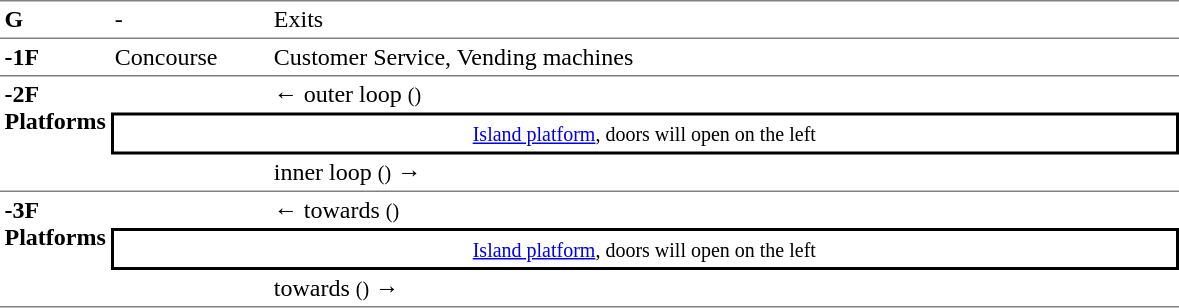<table table border=0 cellspacing=0 cellpadding=3>
<tr>
<td style="border-top:solid 1px gray;" width=50 valign=top><strong>G</strong></td>
<td style="border-top:solid 1px gray;" width=100 valign=top>-</td>
<td style="border-top:solid 1px gray;" width=600 valign=top>Exits</td>
</tr>
<tr>
<td style="border-bottom:solid 1px gray; border-top:solid 1px gray;" valign=top width=50><strong>-1F</strong></td>
<td style="border-bottom:solid 1px gray; border-top:solid 1px gray;" valign=top width=100>Concourse<br></td>
<td style="border-bottom:solid 1px gray; border-top:solid 1px gray;" valign=top width=390>Customer Service, Vending machines</td>
</tr>
<tr>
<td style="border-bottom:solid 1px gray; " rowspan="3" valign=top><strong>-2F<br>Platforms</strong></td>
<td></td>
<td>←  outer loop <small>()</small></td>
</tr>
<tr>
<td style="border-right:solid 2px black;border-left:solid 2px black;border-top:solid 2px black;border-bottom:solid 2px black;text-align:center;" colspan=2><small><a href='#'>Island platform</a>, doors will open on the left</small></td>
</tr>
<tr>
<td style="border-bottom:solid 1px gray;"></td>
<td style="border-bottom:solid 1px gray;">  inner loop <small>()</small> →</td>
</tr>
<tr>
<td style="border-bottom:solid 1px gray;" rowspan="3" valign=top><strong>-3F<br>Platforms</strong></td>
<td></td>
<td>←  towards  <small>()</small></td>
</tr>
<tr>
<td style="border-right:solid 2px black;border-left:solid 2px black;border-top:solid 2px black;border-bottom:solid 2px black;text-align:center;" colspan=2><small><a href='#'>Island platform</a>, doors will open on the left</small></td>
</tr>
<tr>
<td style="border-bottom:solid 1px gray;"></td>
<td style="border-bottom:solid 1px gray;">  towards  <small>()</small> →</td>
</tr>
</table>
